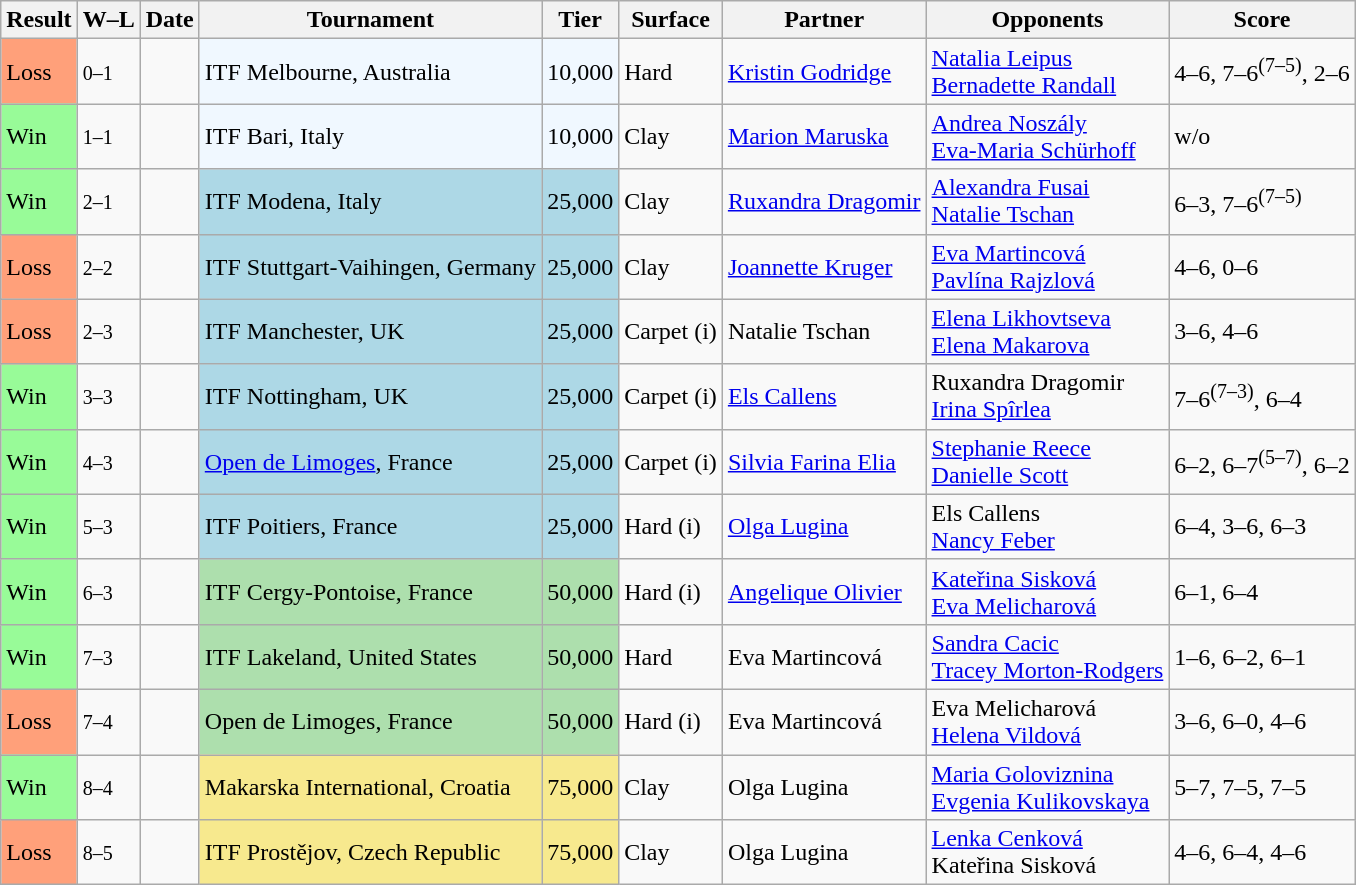<table class="sortable wikitable">
<tr>
<th>Result</th>
<th class="unsortable">W–L</th>
<th>Date</th>
<th>Tournament</th>
<th>Tier</th>
<th>Surface</th>
<th>Partner</th>
<th>Opponents</th>
<th class="unsortable">Score</th>
</tr>
<tr>
<td style="background:#ffa07a;">Loss</td>
<td><small>0–1</small></td>
<td></td>
<td style="background:#f0f8ff;">ITF Melbourne, Australia</td>
<td style="background:#f0f8ff;">10,000</td>
<td>Hard</td>
<td> <a href='#'>Kristin Godridge</a></td>
<td> <a href='#'>Natalia Leipus</a><br> <a href='#'>Bernadette Randall</a></td>
<td>4–6, 7–6<sup>(7–5)</sup>, 2–6</td>
</tr>
<tr>
<td style="background:#98fb98;">Win</td>
<td><small>1–1</small></td>
<td></td>
<td style="background:#f0f8ff;">ITF Bari, Italy</td>
<td style="background:#f0f8ff;">10,000</td>
<td>Clay</td>
<td> <a href='#'>Marion Maruska</a></td>
<td> <a href='#'>Andrea Noszály</a><br> <a href='#'>Eva-Maria Schürhoff</a></td>
<td>w/o</td>
</tr>
<tr>
<td style="background:#98fb98;">Win</td>
<td><small>2–1</small></td>
<td></td>
<td style="background:lightblue;">ITF Modena, Italy</td>
<td style="background:lightblue;">25,000</td>
<td>Clay</td>
<td> <a href='#'>Ruxandra Dragomir</a></td>
<td> <a href='#'>Alexandra Fusai</a><br> <a href='#'>Natalie Tschan</a></td>
<td>6–3, 7–6<sup>(7–5)</sup></td>
</tr>
<tr>
<td style="background:#ffa07a;">Loss</td>
<td><small>2–2</small></td>
<td></td>
<td style="background:lightblue;">ITF Stuttgart-Vaihingen, Germany</td>
<td style="background:lightblue;">25,000</td>
<td>Clay</td>
<td> <a href='#'>Joannette Kruger</a></td>
<td> <a href='#'>Eva Martincová</a><br> <a href='#'>Pavlína Rajzlová</a></td>
<td>4–6, 0–6</td>
</tr>
<tr>
<td style="background:#ffa07a;">Loss</td>
<td><small>2–3</small></td>
<td></td>
<td style="background:lightblue;">ITF Manchester, UK</td>
<td style="background:lightblue;">25,000</td>
<td>Carpet (i)</td>
<td> Natalie Tschan</td>
<td> <a href='#'>Elena Likhovtseva</a><br> <a href='#'>Elena Makarova</a></td>
<td>3–6, 4–6</td>
</tr>
<tr>
<td style="background:#98fb98;">Win</td>
<td><small>3–3</small></td>
<td></td>
<td style="background:lightblue;">ITF Nottingham, UK</td>
<td style="background:lightblue;">25,000</td>
<td>Carpet (i)</td>
<td> <a href='#'>Els Callens</a></td>
<td> Ruxandra Dragomir<br> <a href='#'>Irina Spîrlea</a></td>
<td>7–6<sup>(7–3)</sup>, 6–4</td>
</tr>
<tr>
<td style="background:#98fb98;">Win</td>
<td><small>4–3</small></td>
<td></td>
<td style="background:lightblue;"><a href='#'>Open de Limoges</a>, France</td>
<td style="background:lightblue;">25,000</td>
<td>Carpet (i)</td>
<td> <a href='#'>Silvia Farina Elia</a></td>
<td> <a href='#'>Stephanie Reece</a><br> <a href='#'>Danielle Scott</a></td>
<td>6–2, 6–7<sup>(5–7)</sup>, 6–2</td>
</tr>
<tr>
<td style="background:#98fb98;">Win</td>
<td><small>5–3</small></td>
<td></td>
<td style="background:lightblue;">ITF Poitiers, France</td>
<td style="background:lightblue;">25,000</td>
<td>Hard (i)</td>
<td> <a href='#'>Olga Lugina</a></td>
<td> Els Callens<br> <a href='#'>Nancy Feber</a></td>
<td>6–4, 3–6, 6–3</td>
</tr>
<tr>
<td style="background:#98fb98;">Win</td>
<td><small>6–3</small></td>
<td></td>
<td style="background:#addfad;">ITF Cergy-Pontoise, France</td>
<td style="background:#addfad;">50,000</td>
<td>Hard (i)</td>
<td> <a href='#'>Angelique Olivier</a></td>
<td> <a href='#'>Kateřina Sisková</a><br> <a href='#'>Eva Melicharová</a></td>
<td>6–1, 6–4</td>
</tr>
<tr>
<td style="background:#98fb98;">Win</td>
<td><small>7–3</small></td>
<td></td>
<td style="background:#addfad;">ITF Lakeland, United States</td>
<td style="background:#addfad;">50,000</td>
<td>Hard</td>
<td> Eva Martincová</td>
<td> <a href='#'>Sandra Cacic</a><br> <a href='#'>Tracey Morton-Rodgers</a></td>
<td>1–6, 6–2, 6–1</td>
</tr>
<tr>
<td style="background:#ffa07a;">Loss</td>
<td><small>7–4</small></td>
<td></td>
<td style="background:#addfad;">Open de Limoges, France</td>
<td style="background:#addfad;">50,000</td>
<td>Hard (i)</td>
<td> Eva Martincová</td>
<td> Eva Melicharová<br> <a href='#'>Helena Vildová</a></td>
<td>3–6, 6–0, 4–6</td>
</tr>
<tr>
<td style="background:#98fb98;">Win</td>
<td><small>8–4</small></td>
<td></td>
<td style="background:#f7e98e;">Makarska International, Croatia</td>
<td style="background:#f7e98e;">75,000</td>
<td>Clay</td>
<td> Olga Lugina</td>
<td> <a href='#'>Maria Goloviznina</a><br> <a href='#'>Evgenia Kulikovskaya</a></td>
<td>5–7, 7–5, 7–5</td>
</tr>
<tr>
<td style="background:#ffa07a;">Loss</td>
<td><small>8–5</small></td>
<td></td>
<td style="background:#f7e98e;">ITF Prostějov, Czech Republic</td>
<td style="background:#f7e98e;">75,000</td>
<td>Clay</td>
<td> Olga Lugina</td>
<td> <a href='#'>Lenka Cenková</a><br> Kateřina Sisková</td>
<td>4–6, 6–4, 4–6</td>
</tr>
</table>
